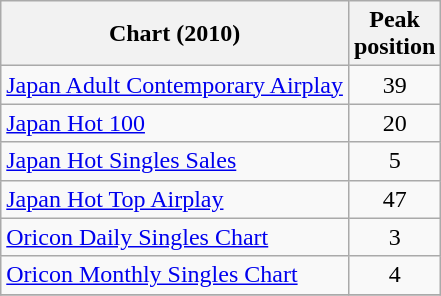<table class="wikitable sortable">
<tr>
<th>Chart (2010)</th>
<th>Peak<br>position</th>
</tr>
<tr>
<td><a href='#'>Japan Adult Contemporary Airplay</a></td>
<td align="center">39</td>
</tr>
<tr>
<td><a href='#'>Japan Hot 100</a></td>
<td align="center">20</td>
</tr>
<tr>
<td><a href='#'>Japan Hot Singles Sales</a></td>
<td align="center">5</td>
</tr>
<tr>
<td><a href='#'>Japan Hot Top Airplay</a></td>
<td align="center">47</td>
</tr>
<tr>
<td><a href='#'>Oricon Daily Singles Chart</a></td>
<td align="center">3</td>
</tr>
<tr>
<td><a href='#'>Oricon Monthly Singles Chart</a></td>
<td align="center">4</td>
</tr>
<tr>
</tr>
</table>
